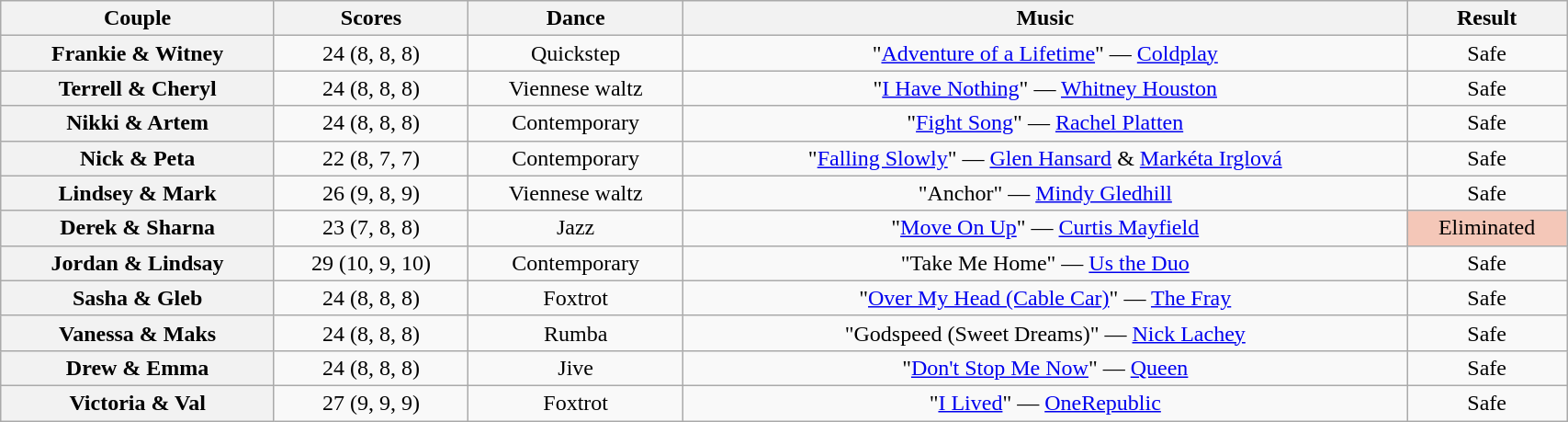<table class="wikitable sortable" style="text-align:center; width:90%">
<tr>
<th scope="col">Couple</th>
<th scope="col">Scores</th>
<th scope="col" class="unsortable">Dance</th>
<th scope="col" class="unsortable">Music</th>
<th scope="col" class="unsortable">Result</th>
</tr>
<tr>
<th scope="row">Frankie & Witney</th>
<td>24 (8, 8, 8)</td>
<td>Quickstep</td>
<td>"<a href='#'>Adventure of a Lifetime</a>" — <a href='#'>Coldplay</a></td>
<td>Safe</td>
</tr>
<tr>
<th scope="row">Terrell & Cheryl</th>
<td>24 (8, 8, 8)</td>
<td>Viennese waltz</td>
<td>"<a href='#'>I Have Nothing</a>" — <a href='#'>Whitney Houston</a></td>
<td>Safe</td>
</tr>
<tr>
<th scope="row">Nikki & Artem</th>
<td>24 (8, 8, 8)</td>
<td>Contemporary</td>
<td>"<a href='#'>Fight Song</a>" — <a href='#'>Rachel Platten</a></td>
<td>Safe</td>
</tr>
<tr>
<th scope="row">Nick & Peta</th>
<td>22 (8, 7, 7)</td>
<td>Contemporary</td>
<td>"<a href='#'>Falling Slowly</a>" — <a href='#'>Glen Hansard</a> & <a href='#'>Markéta Irglová</a></td>
<td>Safe</td>
</tr>
<tr>
<th scope="row">Lindsey & Mark</th>
<td>26 (9, 8, 9)</td>
<td>Viennese waltz</td>
<td>"Anchor" — <a href='#'>Mindy Gledhill</a></td>
<td>Safe</td>
</tr>
<tr>
<th scope="row">Derek & Sharna</th>
<td>23 (7, 8, 8)</td>
<td>Jazz</td>
<td>"<a href='#'>Move On Up</a>" — <a href='#'>Curtis Mayfield</a></td>
<td bgcolor=f4c7b8>Eliminated</td>
</tr>
<tr>
<th scope="row">Jordan & Lindsay</th>
<td>29 (10, 9, 10)</td>
<td>Contemporary</td>
<td>"Take Me Home" — <a href='#'>Us the Duo</a></td>
<td>Safe</td>
</tr>
<tr>
<th scope="row">Sasha & Gleb</th>
<td>24 (8, 8, 8)</td>
<td>Foxtrot</td>
<td>"<a href='#'>Over My Head (Cable Car)</a>" — <a href='#'>The Fray</a></td>
<td>Safe</td>
</tr>
<tr>
<th scope="row">Vanessa & Maks</th>
<td>24 (8, 8, 8)</td>
<td>Rumba</td>
<td>"Godspeed (Sweet Dreams)" — <a href='#'>Nick Lachey</a></td>
<td>Safe</td>
</tr>
<tr>
<th scope="row">Drew & Emma</th>
<td>24 (8, 8, 8)</td>
<td>Jive</td>
<td>"<a href='#'>Don't Stop Me Now</a>" — <a href='#'>Queen</a></td>
<td>Safe</td>
</tr>
<tr>
<th scope="row">Victoria & Val</th>
<td>27 (9, 9, 9)</td>
<td>Foxtrot</td>
<td>"<a href='#'>I Lived</a>" — <a href='#'>OneRepublic</a></td>
<td>Safe</td>
</tr>
</table>
